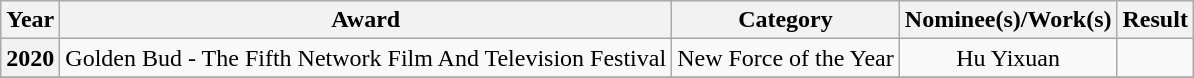<table class="wikitable sortable plainrowheaders">
<tr>
<th scope="col">Year</th>
<th scope="col">Award</th>
<th scope="col">Category</th>
<th scope="col">Nominee(s)/Work(s)</th>
<th scope="col">Result</th>
</tr>
<tr>
<th scope="row">2020</th>
<td>Golden Bud - The Fifth Network Film And  Television Festival</td>
<td>New Force of the Year</td>
<td style="text-align:center">Hu Yixuan</td>
<td></td>
</tr>
<tr>
</tr>
</table>
